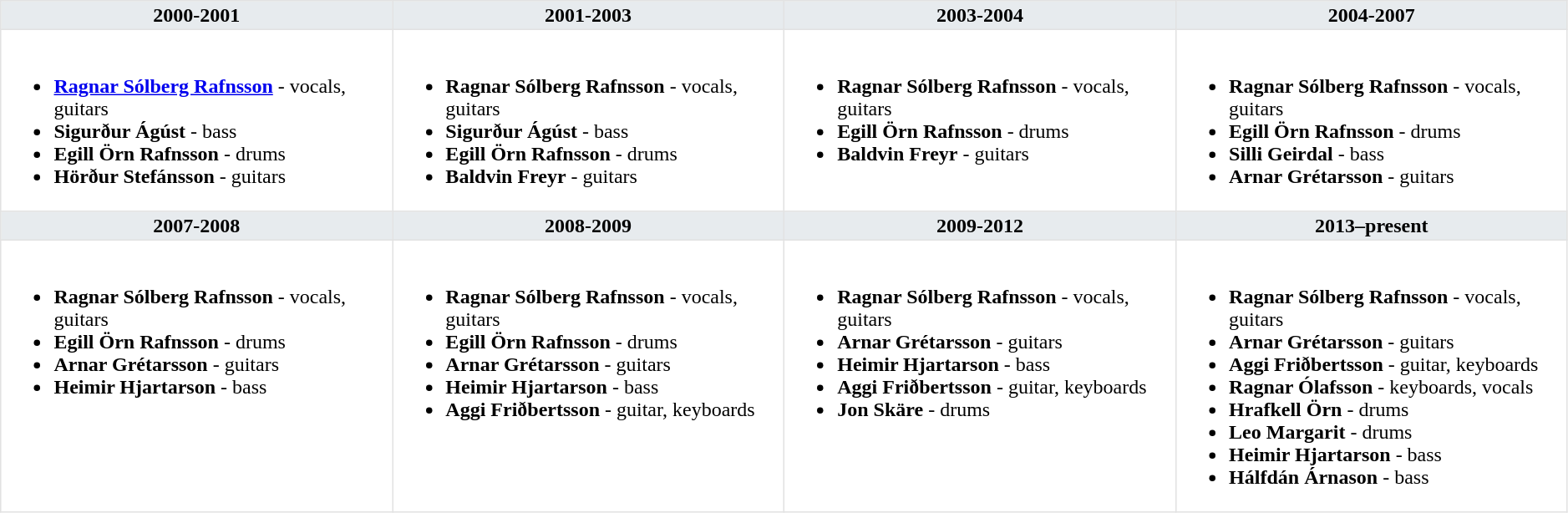<table class="toccolours" border=1 cellpadding=2 cellspacing=0 style="float: width: 375px; margin: 0 0 1em 1em; border-collapse: collapse; border: 1px solid #E2E2E2;" width=99%>
<tr>
<th bgcolor="#E7EBEE" valign=top width=25%>2000-2001</th>
<th bgcolor="#E7EBEE" valign=top width=25%>2001-2003</th>
<th bgcolor="#E7EBEE" valign=top width=25%>2003-2004</th>
<th bgcolor="#E7EBEE" valign=top width=25%>2004-2007</th>
</tr>
<tr>
<td valign=top><br><ul><li><strong><a href='#'>Ragnar Sólberg Rafnsson</a></strong> - vocals, guitars</li><li><strong>Sigurður Ágúst</strong> - bass</li><li><strong>Egill Örn Rafnsson</strong> - drums</li><li><strong>Hörður Stefánsson</strong> - guitars</li></ul></td>
<td valign=top><br><ul><li><strong>Ragnar Sólberg Rafnsson</strong> - vocals, guitars</li><li><strong>Sigurður Ágúst</strong> - bass</li><li><strong>Egill Örn Rafnsson</strong> - drums</li><li><strong>Baldvin Freyr</strong> - guitars</li></ul></td>
<td valign=top><br><ul><li><strong>Ragnar Sólberg Rafnsson</strong> - vocals, guitars</li><li><strong>Egill Örn Rafnsson</strong> - drums</li><li><strong>Baldvin Freyr</strong> - guitars</li></ul></td>
<td valign=top><br><ul><li><strong>Ragnar Sólberg Rafnsson</strong> - vocals, guitars</li><li><strong>Egill Örn Rafnsson</strong> - drums</li><li><strong>Silli Geirdal</strong> - bass</li><li><strong>Arnar Grétarsson</strong> - guitars</li></ul></td>
</tr>
<tr>
<th bgcolor="#E7EBEE" valign=top width=25%>2007-2008</th>
<th bgcolor="#E7EBEE" valign=top width=25%>2008-2009</th>
<th bgcolor="#E7EBEE" valign=top width=25%>2009-2012</th>
<th bgcolor="#E7EBEE" valign=top width=25%>2013–present</th>
</tr>
<tr>
<td valign=top><br><ul><li><strong>Ragnar Sólberg Rafnsson</strong> - vocals, guitars</li><li><strong>Egill Örn Rafnsson</strong> - drums</li><li><strong>Arnar Grétarsson</strong> - guitars</li><li><strong>Heimir Hjartarson</strong> - bass</li></ul></td>
<td valign=top><br><ul><li><strong>Ragnar Sólberg Rafnsson</strong> - vocals, guitars</li><li><strong>Egill Örn Rafnsson</strong> - drums</li><li><strong>Arnar Grétarsson</strong> - guitars</li><li><strong>Heimir Hjartarson</strong> - bass</li><li><strong>Aggi Friðbertsson</strong> - guitar, keyboards</li></ul></td>
<td valign=top><br><ul><li><strong>Ragnar Sólberg Rafnsson</strong> - vocals, guitars</li><li><strong>Arnar Grétarsson</strong> - guitars</li><li><strong>Heimir Hjartarson</strong> - bass</li><li><strong>Aggi Friðbertsson</strong> - guitar, keyboards</li><li><strong>Jon Skäre</strong> - drums</li></ul></td>
<td valign=top><br><ul><li><strong>Ragnar Sólberg Rafnsson</strong> - vocals, guitars</li><li><strong>Arnar Grétarsson</strong> - guitars</li><li><strong>Aggi Friðbertsson</strong> - guitar, keyboards</li><li><strong>Ragnar Ólafsson</strong> - keyboards, vocals</li><li><strong>Hrafkell Örn</strong> - drums</li><li><strong>Leo Margarit</strong> - drums</li><li><strong>Heimir Hjartarson</strong> - bass</li><li><strong>Hálfdán Árnason</strong> - bass</li></ul></td>
</tr>
</table>
